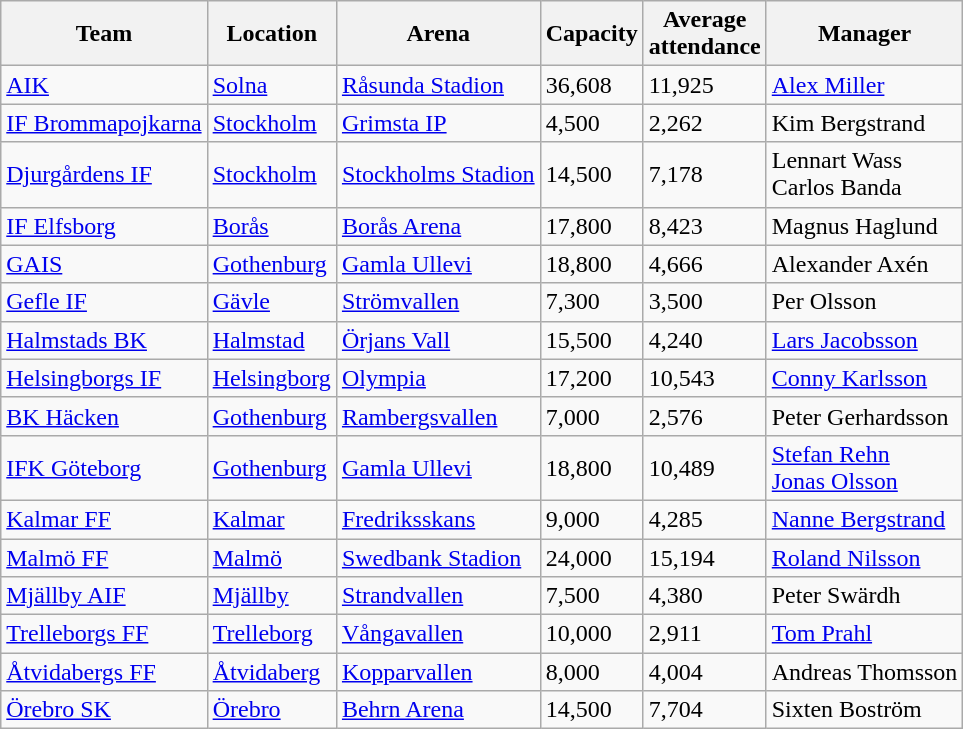<table class="wikitable sortable" border="1">
<tr>
<th>Team</th>
<th>Location</th>
<th>Arena</th>
<th>Capacity</th>
<th>Average<br>attendance</th>
<th>Manager</th>
</tr>
<tr>
<td><a href='#'>AIK</a></td>
<td><a href='#'>Solna</a></td>
<td><a href='#'>Råsunda Stadion</a></td>
<td>36,608</td>
<td>11,925</td>
<td> <a href='#'>Alex Miller</a></td>
</tr>
<tr>
<td><a href='#'>IF Brommapojkarna</a></td>
<td><a href='#'>Stockholm</a></td>
<td><a href='#'>Grimsta IP</a></td>
<td>4,500</td>
<td>2,262</td>
<td> Kim Bergstrand</td>
</tr>
<tr>
<td><a href='#'>Djurgårdens IF</a></td>
<td><a href='#'>Stockholm</a></td>
<td><a href='#'>Stockholms Stadion</a></td>
<td>14,500</td>
<td>7,178</td>
<td> Lennart Wass<br> Carlos Banda</td>
</tr>
<tr>
<td><a href='#'>IF Elfsborg</a></td>
<td><a href='#'>Borås</a></td>
<td><a href='#'>Borås Arena</a></td>
<td>17,800</td>
<td>8,423</td>
<td> Magnus Haglund</td>
</tr>
<tr>
<td><a href='#'>GAIS</a></td>
<td><a href='#'>Gothenburg</a></td>
<td><a href='#'>Gamla Ullevi</a></td>
<td>18,800</td>
<td>4,666</td>
<td> Alexander Axén</td>
</tr>
<tr>
<td><a href='#'>Gefle IF</a></td>
<td><a href='#'>Gävle</a></td>
<td><a href='#'>Strömvallen</a></td>
<td>7,300</td>
<td>3,500</td>
<td> Per Olsson</td>
</tr>
<tr>
<td><a href='#'>Halmstads BK</a></td>
<td><a href='#'>Halmstad</a></td>
<td><a href='#'>Örjans Vall</a></td>
<td>15,500</td>
<td>4,240</td>
<td> <a href='#'>Lars Jacobsson</a></td>
</tr>
<tr>
<td><a href='#'>Helsingborgs IF</a></td>
<td><a href='#'>Helsingborg</a></td>
<td><a href='#'>Olympia</a></td>
<td>17,200</td>
<td>10,543</td>
<td> <a href='#'>Conny Karlsson</a></td>
</tr>
<tr>
<td><a href='#'>BK Häcken</a></td>
<td><a href='#'>Gothenburg</a></td>
<td><a href='#'>Rambergsvallen</a></td>
<td>7,000</td>
<td>2,576</td>
<td> Peter Gerhardsson</td>
</tr>
<tr>
<td><a href='#'>IFK Göteborg</a></td>
<td><a href='#'>Gothenburg</a></td>
<td><a href='#'>Gamla Ullevi</a></td>
<td>18,800</td>
<td>10,489</td>
<td> <a href='#'>Stefan Rehn</a><br> <a href='#'>Jonas Olsson</a></td>
</tr>
<tr>
<td><a href='#'>Kalmar FF</a></td>
<td><a href='#'>Kalmar</a></td>
<td><a href='#'>Fredriksskans</a></td>
<td>9,000</td>
<td>4,285</td>
<td> <a href='#'>Nanne Bergstrand</a></td>
</tr>
<tr>
<td><a href='#'>Malmö FF</a></td>
<td><a href='#'>Malmö</a></td>
<td><a href='#'>Swedbank Stadion</a></td>
<td>24,000</td>
<td>15,194</td>
<td> <a href='#'>Roland Nilsson</a></td>
</tr>
<tr>
<td><a href='#'>Mjällby AIF</a></td>
<td><a href='#'>Mjällby</a></td>
<td><a href='#'>Strandvallen</a></td>
<td>7,500</td>
<td>4,380</td>
<td> Peter Swärdh</td>
</tr>
<tr>
<td><a href='#'>Trelleborgs FF</a></td>
<td><a href='#'>Trelleborg</a></td>
<td><a href='#'>Vångavallen</a></td>
<td>10,000</td>
<td>2,911</td>
<td> <a href='#'>Tom Prahl</a></td>
</tr>
<tr>
<td><a href='#'>Åtvidabergs FF</a></td>
<td><a href='#'>Åtvidaberg</a></td>
<td><a href='#'>Kopparvallen</a></td>
<td>8,000</td>
<td>4,004</td>
<td> Andreas Thomsson</td>
</tr>
<tr>
<td><a href='#'>Örebro SK</a></td>
<td><a href='#'>Örebro</a></td>
<td><a href='#'>Behrn Arena</a></td>
<td>14,500</td>
<td>7,704</td>
<td> Sixten Boström</td>
</tr>
</table>
